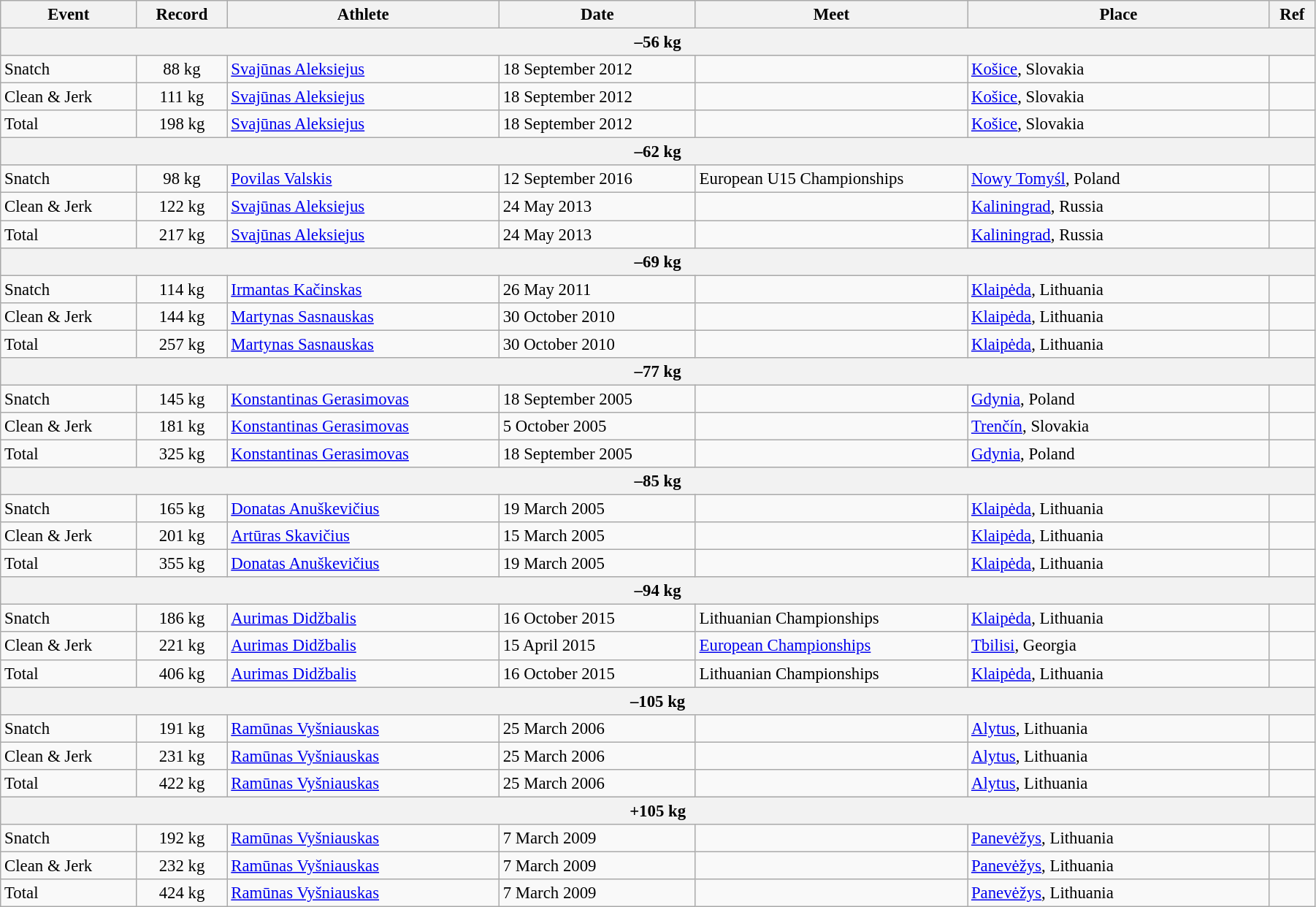<table class="wikitable" style="font-size:95%; width: 95%;">
<tr>
<th width=9%>Event</th>
<th width=6%>Record</th>
<th width=18%>Athlete</th>
<th width=13%>Date</th>
<th width=18%>Meet</th>
<th width=20%>Place</th>
<th width=3%>Ref</th>
</tr>
<tr bgcolor="#DDDDDD">
<th colspan="7">–56 kg</th>
</tr>
<tr>
<td>Snatch</td>
<td align="center">88 kg</td>
<td><a href='#'>Svajūnas Aleksiejus</a></td>
<td>18 September 2012</td>
<td></td>
<td><a href='#'>Košice</a>, Slovakia</td>
<td></td>
</tr>
<tr>
<td>Clean & Jerk</td>
<td align="center">111 kg</td>
<td><a href='#'>Svajūnas Aleksiejus</a></td>
<td>18 September 2012</td>
<td></td>
<td><a href='#'>Košice</a>, Slovakia</td>
<td></td>
</tr>
<tr>
<td>Total</td>
<td align="center">198 kg</td>
<td><a href='#'>Svajūnas Aleksiejus</a></td>
<td>18 September 2012</td>
<td></td>
<td><a href='#'>Košice</a>, Slovakia</td>
<td></td>
</tr>
<tr bgcolor="#DDDDDD">
<th colspan="7">–62 kg</th>
</tr>
<tr>
<td>Snatch</td>
<td align="center">98 kg</td>
<td><a href='#'>Povilas Valskis</a></td>
<td>12 September 2016</td>
<td>European U15 Championships</td>
<td><a href='#'>Nowy Tomyśl</a>, Poland</td>
<td></td>
</tr>
<tr>
<td>Clean & Jerk</td>
<td align="center">122 kg</td>
<td><a href='#'>Svajūnas Aleksiejus</a></td>
<td>24 May 2013</td>
<td></td>
<td><a href='#'>Kaliningrad</a>, Russia</td>
<td></td>
</tr>
<tr>
<td>Total</td>
<td align="center">217 kg</td>
<td><a href='#'>Svajūnas Aleksiejus</a></td>
<td>24 May 2013</td>
<td></td>
<td><a href='#'>Kaliningrad</a>, Russia</td>
<td></td>
</tr>
<tr bgcolor="#DDDDDD">
<th colspan="7">–69 kg</th>
</tr>
<tr>
<td>Snatch</td>
<td align="center">114 kg</td>
<td><a href='#'>Irmantas Kačinskas</a></td>
<td>26 May 2011</td>
<td></td>
<td><a href='#'>Klaipėda</a>, Lithuania</td>
<td></td>
</tr>
<tr>
<td>Clean & Jerk</td>
<td align="center">144 kg</td>
<td><a href='#'>Martynas Sasnauskas</a></td>
<td>30 October 2010</td>
<td></td>
<td><a href='#'>Klaipėda</a>, Lithuania</td>
<td></td>
</tr>
<tr>
<td>Total</td>
<td align="center">257 kg</td>
<td><a href='#'>Martynas Sasnauskas</a></td>
<td>30 October 2010</td>
<td></td>
<td><a href='#'>Klaipėda</a>, Lithuania</td>
<td></td>
</tr>
<tr bgcolor="#DDDDDD">
<th colspan="7">–77 kg</th>
</tr>
<tr>
<td>Snatch</td>
<td align="center">145 kg</td>
<td><a href='#'>Konstantinas Gerasimovas</a></td>
<td>18 September 2005</td>
<td></td>
<td><a href='#'>Gdynia</a>, Poland</td>
<td></td>
</tr>
<tr>
<td>Clean & Jerk</td>
<td align="center">181 kg</td>
<td><a href='#'>Konstantinas Gerasimovas</a></td>
<td>5 October 2005</td>
<td></td>
<td><a href='#'>Trenčín</a>, Slovakia</td>
<td></td>
</tr>
<tr>
<td>Total</td>
<td align="center">325 kg</td>
<td><a href='#'>Konstantinas Gerasimovas</a></td>
<td>18 September 2005</td>
<td></td>
<td><a href='#'>Gdynia</a>, Poland</td>
<td></td>
</tr>
<tr bgcolor="#DDDDDD">
<th colspan="7">–85 kg</th>
</tr>
<tr>
<td>Snatch</td>
<td align="center">165 kg</td>
<td><a href='#'>Donatas Anuškevičius</a></td>
<td>19 March 2005</td>
<td></td>
<td><a href='#'>Klaipėda</a>, Lithuania</td>
<td></td>
</tr>
<tr>
<td>Clean & Jerk</td>
<td align="center">201 kg</td>
<td><a href='#'>Artūras Skavičius</a></td>
<td>15 March 2005</td>
<td></td>
<td><a href='#'>Klaipėda</a>, Lithuania</td>
<td></td>
</tr>
<tr>
<td>Total</td>
<td align="center">355 kg</td>
<td><a href='#'>Donatas Anuškevičius</a></td>
<td>19 March 2005</td>
<td></td>
<td><a href='#'>Klaipėda</a>, Lithuania</td>
<td></td>
</tr>
<tr bgcolor="#DDDDDD">
<th colspan="7">–94 kg</th>
</tr>
<tr>
<td>Snatch</td>
<td align="center">186 kg</td>
<td><a href='#'>Aurimas Didžbalis</a></td>
<td>16 October 2015</td>
<td>Lithuanian Championships</td>
<td><a href='#'>Klaipėda</a>, Lithuania</td>
<td></td>
</tr>
<tr>
<td>Clean & Jerk</td>
<td align="center">221 kg</td>
<td><a href='#'>Aurimas Didžbalis</a></td>
<td>15 April 2015</td>
<td><a href='#'>European Championships</a></td>
<td><a href='#'>Tbilisi</a>, Georgia</td>
<td></td>
</tr>
<tr>
<td>Total</td>
<td align="center">406 kg</td>
<td><a href='#'>Aurimas Didžbalis</a></td>
<td>16 October 2015</td>
<td>Lithuanian Championships</td>
<td><a href='#'>Klaipėda</a>, Lithuania</td>
<td></td>
</tr>
<tr bgcolor="#DDDDDD">
<th colspan="7">–105 kg</th>
</tr>
<tr>
<td>Snatch</td>
<td align="center">191 kg</td>
<td><a href='#'>Ramūnas Vyšniauskas</a></td>
<td>25 March 2006</td>
<td></td>
<td><a href='#'>Alytus</a>, Lithuania</td>
<td></td>
</tr>
<tr>
<td>Clean & Jerk</td>
<td align="center">231 kg</td>
<td><a href='#'>Ramūnas Vyšniauskas</a></td>
<td>25 March 2006</td>
<td></td>
<td><a href='#'>Alytus</a>, Lithuania</td>
<td></td>
</tr>
<tr>
<td>Total</td>
<td align="center">422 kg</td>
<td><a href='#'>Ramūnas Vyšniauskas</a></td>
<td>25 March 2006</td>
<td></td>
<td><a href='#'>Alytus</a>, Lithuania</td>
<td></td>
</tr>
<tr bgcolor="#DDDDDD">
<th colspan="7">+105 kg</th>
</tr>
<tr>
<td>Snatch</td>
<td align="center">192 kg</td>
<td><a href='#'>Ramūnas Vyšniauskas</a></td>
<td>7 March 2009</td>
<td></td>
<td><a href='#'>Panevėžys</a>, Lithuania</td>
<td></td>
</tr>
<tr>
<td>Clean & Jerk</td>
<td align="center">232 kg</td>
<td><a href='#'>Ramūnas Vyšniauskas</a></td>
<td>7 March 2009</td>
<td></td>
<td><a href='#'>Panevėžys</a>, Lithuania</td>
<td></td>
</tr>
<tr>
<td>Total</td>
<td align="center">424 kg</td>
<td><a href='#'>Ramūnas Vyšniauskas</a></td>
<td>7 March 2009</td>
<td></td>
<td><a href='#'>Panevėžys</a>, Lithuania</td>
<td></td>
</tr>
</table>
